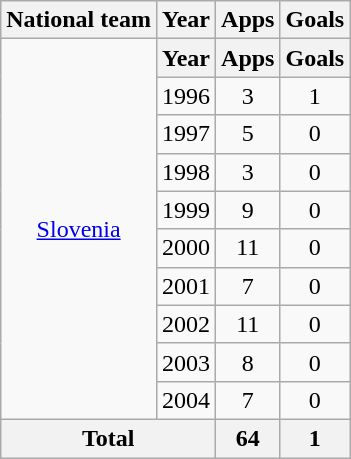<table class="wikitable" style="text-align:center">
<tr>
<th>National team</th>
<th>Year</th>
<th>Apps</th>
<th>Goals</th>
</tr>
<tr>
<td rowspan="10"><a href='#'>Slovenia</a></td>
<th>Year</th>
<th>Apps</th>
<th>Goals</th>
</tr>
<tr>
<td>1996</td>
<td>3</td>
<td>1</td>
</tr>
<tr>
<td>1997</td>
<td>5</td>
<td>0</td>
</tr>
<tr>
<td>1998</td>
<td>3</td>
<td>0</td>
</tr>
<tr>
<td>1999</td>
<td>9</td>
<td>0</td>
</tr>
<tr>
<td>2000</td>
<td>11</td>
<td>0</td>
</tr>
<tr>
<td>2001</td>
<td>7</td>
<td>0</td>
</tr>
<tr>
<td>2002</td>
<td>11</td>
<td>0</td>
</tr>
<tr>
<td>2003</td>
<td>8</td>
<td>0</td>
</tr>
<tr>
<td>2004</td>
<td>7</td>
<td>0</td>
</tr>
<tr>
<th colspan="2">Total</th>
<th>64</th>
<th>1</th>
</tr>
</table>
